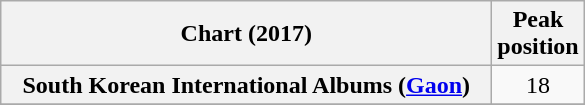<table class="wikitable sortable plainrowheaders" style="text-align:center">
<tr>
<th scope="col" style="width:20em;">Chart (2017)</th>
<th scope="col">Peak<br>position</th>
</tr>
<tr>
<th scope="row">South Korean International Albums (<a href='#'>Gaon</a>)</th>
<td>18</td>
</tr>
<tr>
</tr>
</table>
